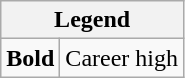<table class="wikitable">
<tr>
<th colspan="2">Legend</th>
</tr>
<tr>
<td><strong>Bold</strong></td>
<td>Career high</td>
</tr>
</table>
